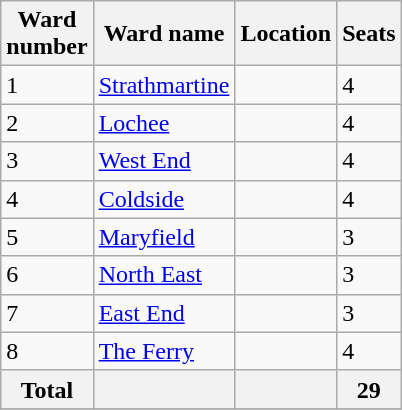<table class="wikitable sortable">
<tr>
<th>Ward<br>number</th>
<th>Ward name</th>
<th>Location</th>
<th>Seats</th>
</tr>
<tr>
<td>1</td>
<td><a href='#'>Strathmartine</a></td>
<td></td>
<td>4</td>
</tr>
<tr>
<td>2</td>
<td><a href='#'>Lochee</a></td>
<td></td>
<td>4</td>
</tr>
<tr>
<td>3</td>
<td><a href='#'>West End</a></td>
<td></td>
<td>4</td>
</tr>
<tr>
<td>4</td>
<td><a href='#'>Coldside</a></td>
<td></td>
<td>4</td>
</tr>
<tr>
<td>5</td>
<td><a href='#'>Maryfield</a></td>
<td></td>
<td>3</td>
</tr>
<tr>
<td>6</td>
<td><a href='#'>North East</a></td>
<td></td>
<td>3</td>
</tr>
<tr>
<td>7</td>
<td><a href='#'>East End</a></td>
<td></td>
<td>3</td>
</tr>
<tr>
<td>8</td>
<td><a href='#'>The Ferry</a></td>
<td></td>
<td>4</td>
</tr>
<tr>
<th>Total</th>
<th></th>
<th></th>
<th>29</th>
</tr>
<tr>
</tr>
</table>
